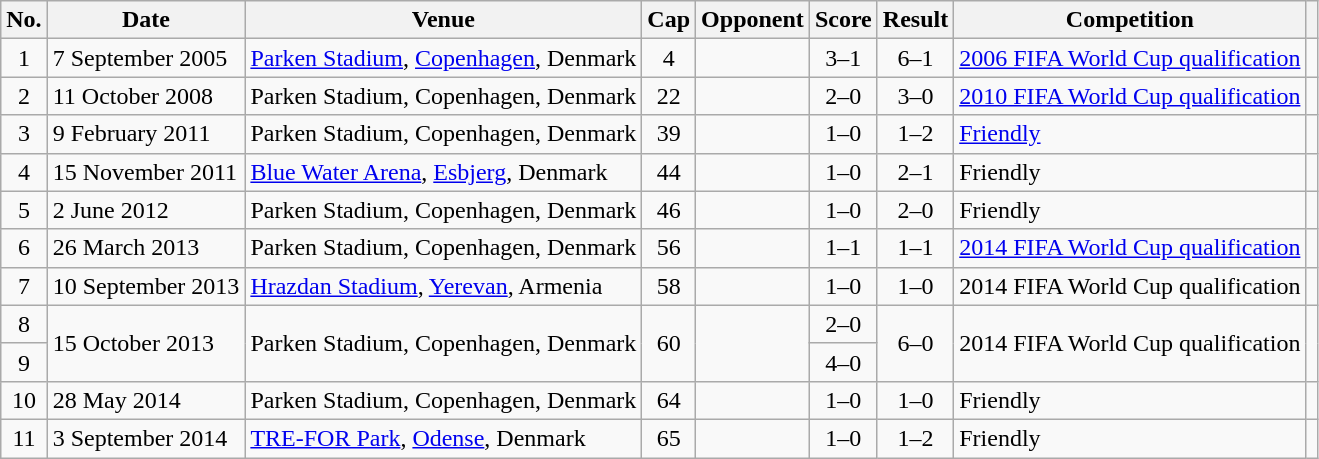<table class="wikitable sortable">
<tr>
<th scope="col">No.</th>
<th scope="col" data-sort-type="date">Date</th>
<th scope="col">Venue</th>
<th scope="col">Cap</th>
<th scope="col">Opponent</th>
<th scope="col">Score</th>
<th scope="col">Result</th>
<th scope="col">Competition</th>
<th scope="col" class="unsortable"></th>
</tr>
<tr>
<td align="center">1</td>
<td>7 September 2005</td>
<td><a href='#'>Parken Stadium</a>, <a href='#'>Copenhagen</a>, Denmark</td>
<td align="center">4</td>
<td></td>
<td align="center">3–1</td>
<td align="center">6–1</td>
<td><a href='#'>2006 FIFA World Cup qualification</a></td>
<td></td>
</tr>
<tr>
<td align="center">2</td>
<td>11 October 2008</td>
<td>Parken Stadium, Copenhagen, Denmark</td>
<td align="center">22</td>
<td></td>
<td align="center">2–0</td>
<td align="center">3–0</td>
<td><a href='#'>2010 FIFA World Cup qualification</a></td>
<td></td>
</tr>
<tr>
<td align="center">3</td>
<td>9 February 2011</td>
<td>Parken Stadium, Copenhagen, Denmark</td>
<td align="center">39</td>
<td></td>
<td align="center">1–0</td>
<td align="center">1–2</td>
<td><a href='#'>Friendly</a></td>
<td></td>
</tr>
<tr>
<td align="center">4</td>
<td>15 November 2011</td>
<td><a href='#'>Blue Water Arena</a>, <a href='#'>Esbjerg</a>, Denmark</td>
<td align="center">44</td>
<td></td>
<td align="center">1–0</td>
<td align="center">2–1</td>
<td>Friendly</td>
<td></td>
</tr>
<tr>
<td align="center">5</td>
<td>2 June 2012</td>
<td>Parken Stadium, Copenhagen, Denmark</td>
<td align="center">46</td>
<td></td>
<td align="center">1–0</td>
<td align="center">2–0</td>
<td>Friendly</td>
<td></td>
</tr>
<tr>
<td align="center">6</td>
<td>26 March 2013</td>
<td>Parken Stadium, Copenhagen, Denmark</td>
<td align="center">56</td>
<td></td>
<td align="center">1–1</td>
<td align="center">1–1</td>
<td><a href='#'>2014 FIFA World Cup qualification</a></td>
<td></td>
</tr>
<tr>
<td align="center">7</td>
<td>10 September 2013</td>
<td><a href='#'>Hrazdan Stadium</a>, <a href='#'>Yerevan</a>, Armenia</td>
<td align="center">58</td>
<td></td>
<td align="center">1–0</td>
<td align="center">1–0</td>
<td>2014 FIFA World Cup qualification</td>
<td></td>
</tr>
<tr>
<td align="center">8</td>
<td rowspan="2">15 October 2013</td>
<td rowspan="2">Parken Stadium, Copenhagen, Denmark</td>
<td rowspan="2" style="text-align:center">60</td>
<td rowspan="2"></td>
<td align="center">2–0</td>
<td rowspan="2" style="text-align:center">6–0</td>
<td rowspan="2">2014 FIFA World Cup qualification</td>
<td rowspan="2"></td>
</tr>
<tr>
<td align="center">9</td>
<td align="center">4–0</td>
</tr>
<tr>
<td align="center">10</td>
<td>28 May 2014</td>
<td>Parken Stadium, Copenhagen, Denmark</td>
<td align="center">64</td>
<td></td>
<td align="center">1–0</td>
<td align="center">1–0</td>
<td>Friendly</td>
<td></td>
</tr>
<tr>
<td align="center">11</td>
<td>3 September 2014</td>
<td><a href='#'>TRE-FOR Park</a>, <a href='#'>Odense</a>, Denmark</td>
<td align="center">65</td>
<td></td>
<td align="center">1–0</td>
<td align="center">1–2</td>
<td>Friendly</td>
<td></td>
</tr>
</table>
